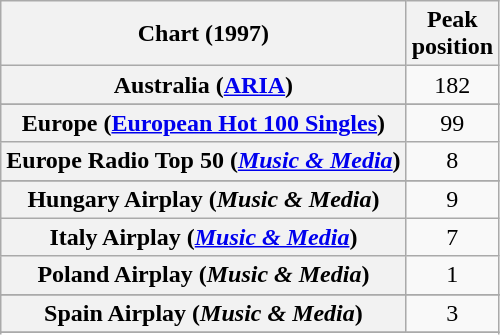<table class="wikitable sortable plainrowheaders" style="text-align:center">
<tr>
<th scope="col">Chart (1997)</th>
<th scope="col">Peak<br>position</th>
</tr>
<tr>
<th scope="row">Australia (<a href='#'>ARIA</a>)</th>
<td>182</td>
</tr>
<tr>
</tr>
<tr>
</tr>
<tr>
<th scope="row">Europe (<a href='#'>European Hot 100 Singles</a>)</th>
<td>99</td>
</tr>
<tr>
<th scope="row">Europe Radio Top 50 (<em><a href='#'>Music & Media</a></em>)</th>
<td>8</td>
</tr>
<tr>
</tr>
<tr>
<th scope="row">Hungary Airplay (<em>Music & Media</em>)</th>
<td>9</td>
</tr>
<tr>
<th scope="row">Italy Airplay (<em><a href='#'>Music & Media</a></em>)</th>
<td>7</td>
</tr>
<tr>
<th scope="row">Poland Airplay (<em>Music & Media</em>)</th>
<td>1</td>
</tr>
<tr>
</tr>
<tr>
<th scope="row">Spain Airplay (<em>Music & Media</em>)</th>
<td>3</td>
</tr>
<tr>
</tr>
<tr>
</tr>
<tr>
</tr>
<tr>
</tr>
<tr>
</tr>
</table>
